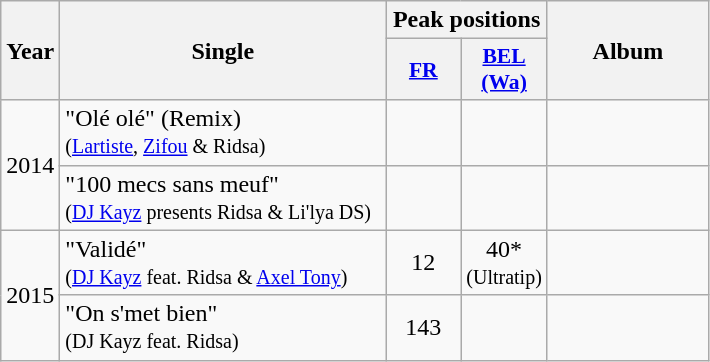<table class="wikitable">
<tr>
<th align="center" rowspan="2" width="10">Year</th>
<th align="center" rowspan="2" width="210">Single</th>
<th align="center" colspan="2" width="20">Peak positions</th>
<th align="center" rowspan="2" width="100">Album</th>
</tr>
<tr>
<th scope="col" style="width:3em;font-size:90%;"><a href='#'>FR</a><br></th>
<th scope="col" style="width:3em;font-size:90%;"><a href='#'>BEL <br>(Wa)</a><br></th>
</tr>
<tr>
<td style="text-align:center;" rowspan=2>2014</td>
<td>"Olé olé" (Remix) <br><small>(<a href='#'>Lartiste</a>, <a href='#'>Zifou</a> & Ridsa)</small></td>
<td style="text-align:center;"></td>
<td style="text-align:center;"></td>
<td style="text-align:center;"></td>
</tr>
<tr>
<td>"100 mecs sans meuf" <br><small>(<a href='#'>DJ Kayz</a> presents Ridsa & Li'lya DS)</small></td>
<td style="text-align:center;"></td>
<td style="text-align:center;"></td>
<td style="text-align:center;"></td>
</tr>
<tr>
<td style="text-align:center;" rowspan=2>2015</td>
<td>"Validé" <br><small>(<a href='#'>DJ Kayz</a> feat. Ridsa & <a href='#'>Axel Tony</a>)</small></td>
<td style="text-align:center;">12</td>
<td style="text-align:center;">40*<br><small>(Ultratip)</small></td>
<td style="text-align:center;"></td>
</tr>
<tr>
<td>"On s'met bien" <br><small>(DJ Kayz feat. Ridsa)</small></td>
<td style="text-align:center;">143</td>
<td style="text-align:center;"></td>
<td style="text-align:center;"></td>
</tr>
</table>
